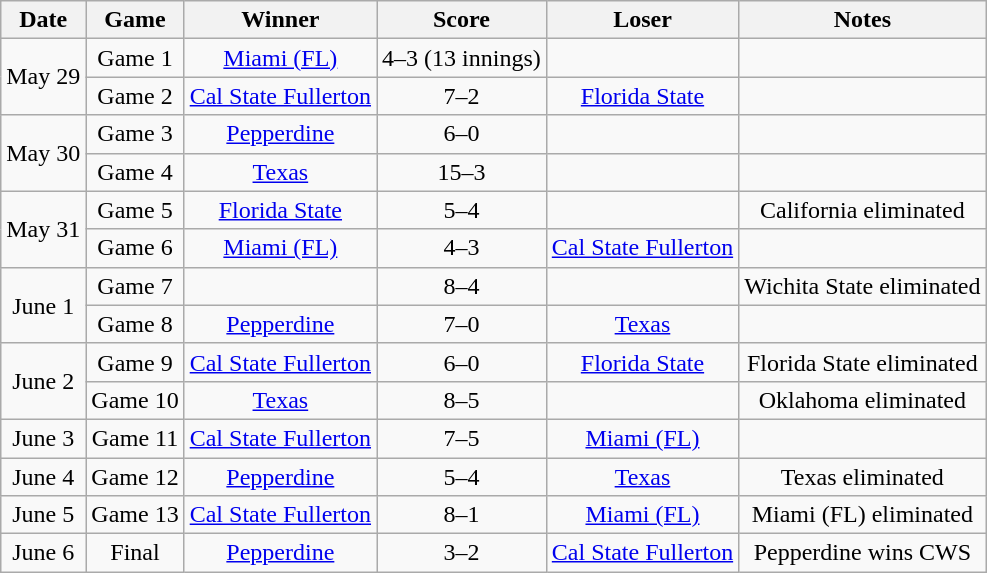<table class="wikitable">
<tr>
<th>Date</th>
<th>Game</th>
<th>Winner</th>
<th>Score</th>
<th>Loser</th>
<th>Notes</th>
</tr>
<tr align=center>
<td rowspan=2>May 29</td>
<td>Game 1</td>
<td><a href='#'>Miami (FL)</a></td>
<td>4–3 (13 innings)</td>
<td></td>
<td></td>
</tr>
<tr align=center>
<td>Game 2</td>
<td><a href='#'>Cal State Fullerton</a></td>
<td>7–2</td>
<td><a href='#'>Florida State</a></td>
<td></td>
</tr>
<tr align=center>
<td rowspan=2>May 30</td>
<td>Game 3</td>
<td><a href='#'>Pepperdine</a></td>
<td>6–0</td>
<td></td>
<td></td>
</tr>
<tr align=center>
<td>Game 4</td>
<td><a href='#'>Texas</a></td>
<td>15–3</td>
<td></td>
<td></td>
</tr>
<tr align=center>
<td rowspan=2>May 31</td>
<td>Game 5</td>
<td><a href='#'>Florida State</a></td>
<td>5–4</td>
<td></td>
<td>California eliminated</td>
</tr>
<tr align=center>
<td>Game 6</td>
<td><a href='#'>Miami (FL)</a></td>
<td>4–3</td>
<td><a href='#'>Cal State Fullerton</a></td>
<td></td>
</tr>
<tr align=center>
<td rowspan=2>June 1</td>
<td>Game 7</td>
<td></td>
<td>8–4</td>
<td></td>
<td>Wichita State eliminated</td>
</tr>
<tr align=center>
<td>Game 8</td>
<td><a href='#'>Pepperdine</a></td>
<td>7–0</td>
<td><a href='#'>Texas</a></td>
<td></td>
</tr>
<tr align=center>
<td rowspan=2>June 2</td>
<td>Game 9</td>
<td><a href='#'>Cal State Fullerton</a></td>
<td>6–0</td>
<td><a href='#'>Florida State</a></td>
<td>Florida State eliminated</td>
</tr>
<tr align=center>
<td>Game 10</td>
<td><a href='#'>Texas</a></td>
<td>8–5</td>
<td></td>
<td>Oklahoma eliminated</td>
</tr>
<tr align=center>
<td>June 3</td>
<td>Game 11</td>
<td><a href='#'>Cal State Fullerton</a></td>
<td>7–5</td>
<td><a href='#'>Miami (FL)</a></td>
<td></td>
</tr>
<tr align=center>
<td>June 4</td>
<td>Game 12</td>
<td><a href='#'>Pepperdine</a></td>
<td>5–4</td>
<td><a href='#'>Texas</a></td>
<td>Texas eliminated</td>
</tr>
<tr align=center>
<td>June 5</td>
<td>Game 13</td>
<td><a href='#'>Cal State Fullerton</a></td>
<td>8–1</td>
<td><a href='#'>Miami (FL)</a></td>
<td>Miami (FL) eliminated</td>
</tr>
<tr align=center>
<td>June 6</td>
<td>Final</td>
<td><a href='#'>Pepperdine</a></td>
<td>3–2</td>
<td><a href='#'>Cal State Fullerton</a></td>
<td>Pepperdine wins CWS</td>
</tr>
</table>
